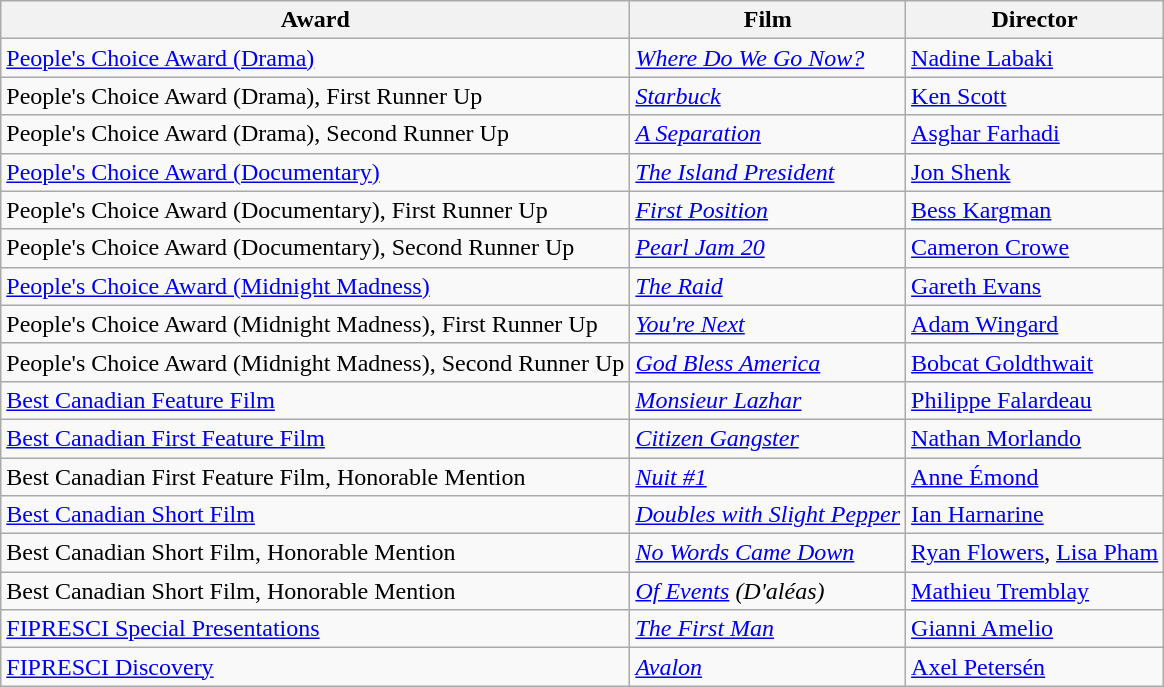<table class="wikitable">
<tr>
<th>Award</th>
<th>Film</th>
<th>Director</th>
</tr>
<tr>
<td><a href='#'>People's Choice Award (Drama)</a></td>
<td><em><a href='#'>Where Do We Go Now?</a></em></td>
<td><a href='#'>Nadine Labaki</a></td>
</tr>
<tr>
<td>People's Choice Award (Drama), First Runner Up</td>
<td><em><a href='#'>Starbuck</a></em></td>
<td><a href='#'>Ken Scott</a></td>
</tr>
<tr>
<td>People's Choice Award (Drama), Second Runner Up</td>
<td><em><a href='#'>A Separation</a></em></td>
<td><a href='#'>Asghar Farhadi</a></td>
</tr>
<tr>
<td><a href='#'>People's Choice Award (Documentary)</a></td>
<td><em><a href='#'>The Island President</a></em></td>
<td><a href='#'>Jon Shenk</a></td>
</tr>
<tr>
<td>People's Choice Award (Documentary), First Runner Up</td>
<td><em><a href='#'>First Position</a></em></td>
<td><a href='#'>Bess Kargman</a></td>
</tr>
<tr>
<td>People's Choice Award (Documentary), Second Runner Up</td>
<td><em><a href='#'>Pearl Jam 20</a></em></td>
<td><a href='#'>Cameron Crowe</a></td>
</tr>
<tr>
<td><a href='#'>People's Choice Award (Midnight Madness)</a></td>
<td><em><a href='#'>The Raid</a></em></td>
<td><a href='#'>Gareth Evans</a></td>
</tr>
<tr>
<td>People's Choice Award (Midnight Madness), First Runner Up</td>
<td><em><a href='#'>You're Next</a></em></td>
<td><a href='#'>Adam Wingard</a></td>
</tr>
<tr>
<td>People's Choice Award (Midnight Madness), Second Runner Up</td>
<td><em><a href='#'>God Bless America</a></em></td>
<td><a href='#'>Bobcat Goldthwait</a></td>
</tr>
<tr>
<td><a href='#'>Best Canadian Feature Film</a></td>
<td><em><a href='#'>Monsieur Lazhar</a></em></td>
<td><a href='#'>Philippe Falardeau</a></td>
</tr>
<tr>
<td><a href='#'>Best Canadian First Feature Film</a></td>
<td><em><a href='#'>Citizen Gangster</a></em></td>
<td><a href='#'>Nathan Morlando</a></td>
</tr>
<tr>
<td>Best Canadian First Feature Film, Honorable Mention</td>
<td><em><a href='#'>Nuit #1</a></em></td>
<td><a href='#'>Anne Émond</a></td>
</tr>
<tr>
<td><a href='#'>Best Canadian Short Film</a></td>
<td><em><a href='#'>Doubles with Slight Pepper</a></em></td>
<td><a href='#'>Ian Harnarine</a></td>
</tr>
<tr>
<td>Best Canadian Short Film, Honorable Mention</td>
<td><em><a href='#'>No Words Came Down</a></em></td>
<td><a href='#'>Ryan Flowers</a>, <a href='#'>Lisa Pham</a></td>
</tr>
<tr>
<td>Best Canadian Short Film, Honorable Mention</td>
<td><em><a href='#'>Of Events</a> (D'aléas)</em></td>
<td><a href='#'>Mathieu Tremblay</a></td>
</tr>
<tr>
<td><a href='#'>FIPRESCI Special Presentations</a></td>
<td><em><a href='#'>The First Man</a></em></td>
<td><a href='#'>Gianni Amelio</a></td>
</tr>
<tr>
<td><a href='#'>FIPRESCI Discovery</a></td>
<td><em><a href='#'>Avalon</a></em></td>
<td><a href='#'>Axel Petersén</a></td>
</tr>
</table>
